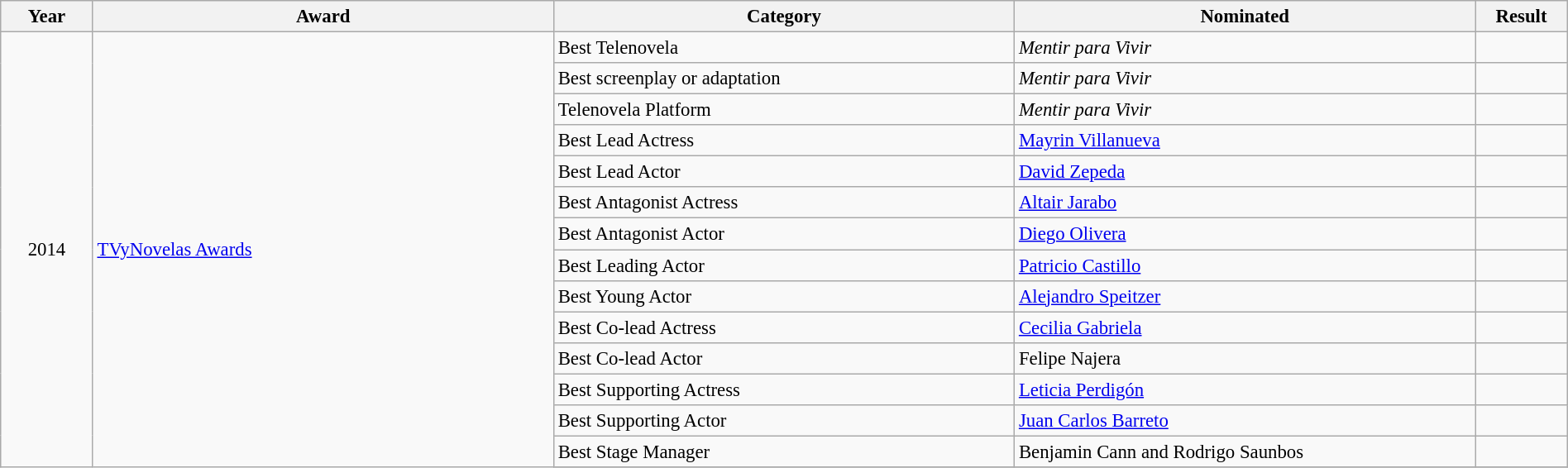<table class="wikitable" width="100%" cellpadding="5" style="font-size: 95%">
<tr>
<th width="5%">Year</th>
<th width="25%">Award</th>
<th width="25%">Category</th>
<th width="25%">Nominated</th>
<th width="5%">Result</th>
</tr>
<tr>
<td rowspan=15 style="text-align:center;">2014</td>
<td rowspan=15><a href='#'>TVyNovelas Awards</a></td>
<td>Best Telenovela</td>
<td><em>Mentir para Vivir</em></td>
<td></td>
</tr>
<tr>
<td>Best screenplay or adaptation</td>
<td><em>Mentir para Vivir</em></td>
<td></td>
</tr>
<tr>
<td>Telenovela Platform</td>
<td><em>Mentir para Vivir</em></td>
<td></td>
</tr>
<tr>
<td>Best Lead Actress</td>
<td><a href='#'>Mayrin Villanueva</a></td>
<td></td>
</tr>
<tr>
<td>Best Lead Actor</td>
<td><a href='#'>David Zepeda</a></td>
<td></td>
</tr>
<tr>
<td>Best Antagonist Actress</td>
<td><a href='#'>Altair Jarabo</a></td>
<td></td>
</tr>
<tr>
<td>Best Antagonist Actor</td>
<td><a href='#'>Diego Olivera</a></td>
<td></td>
</tr>
<tr>
<td>Best Leading Actor</td>
<td><a href='#'>Patricio Castillo</a></td>
<td></td>
</tr>
<tr>
<td>Best Young Actor</td>
<td><a href='#'>Alejandro Speitzer</a></td>
<td></td>
</tr>
<tr>
<td>Best Co-lead Actress</td>
<td><a href='#'>Cecilia Gabriela</a></td>
<td></td>
</tr>
<tr>
<td>Best Co-lead Actor</td>
<td>Felipe Najera</td>
<td></td>
</tr>
<tr>
<td>Best Supporting Actress</td>
<td><a href='#'>Leticia Perdigón</a></td>
<td></td>
</tr>
<tr>
<td>Best Supporting Actor</td>
<td><a href='#'>Juan Carlos Barreto</a></td>
<td></td>
</tr>
<tr>
<td>Best Stage Manager</td>
<td>Benjamin Cann and Rodrigo Saunbos</td>
<td></td>
</tr>
<tr>
</tr>
</table>
